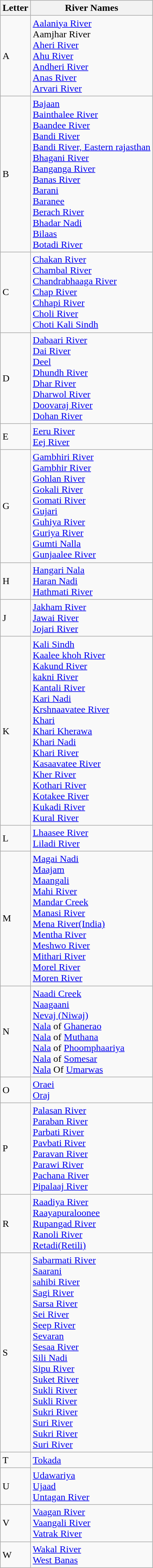<table class="wikitable">
<tr>
<th>Letter</th>
<th>River Names</th>
</tr>
<tr>
<td>A</td>
<td><a href='#'>Aalaniya River</a><br>Aamjhar River<br><a href='#'>Aheri River</a><br><a href='#'>Ahu River</a><br><a href='#'>Andheri River</a><br><a href='#'>Anas River</a><br><a href='#'>Arvari River</a></td>
</tr>
<tr>
<td>B</td>
<td><a href='#'>Bajaan</a><br><a href='#'>Bainthalee River</a><br><a href='#'>Baandee River</a><br><a href='#'>Bandi River</a><br><a href='#'>Bandi River, Eastern rajasthan</a><br><a href='#'>Bhagani River</a><br><a href='#'>Banganga River</a><br><a href='#'>Banas River</a><br><a href='#'>Barani</a><br><a href='#'>Baranee</a><br><a href='#'>Berach River</a><br><a href='#'>Bhadar Nadi</a><br><a href='#'>Bilaas</a><br><a href='#'>Botadi River</a></td>
</tr>
<tr>
<td>C</td>
<td><a href='#'>Chakan River</a><br><a href='#'>Chambal River</a><br><a href='#'>Chandrabhaaga River</a><br><a href='#'>Chap River</a><br><a href='#'>Chhapi River</a><br><a href='#'>Choli River</a><br><a href='#'>Choti Kali Sindh</a></td>
</tr>
<tr>
<td>D</td>
<td><a href='#'>Dabaari River</a><br><a href='#'>Dai River</a><br><a href='#'>Deel</a><br><a href='#'>Dhundh River</a><br><a href='#'>Dhar River</a><br><a href='#'>Dharwol River</a><br><a href='#'>Doovaraj River</a><br><a href='#'>Dohan River</a></td>
</tr>
<tr>
<td>E</td>
<td><a href='#'>Eeru River</a><br><a href='#'>Eej River</a></td>
</tr>
<tr>
<td>G</td>
<td><a href='#'>Gambhiri River</a><br><a href='#'>Gambhir River</a><br><a href='#'>Gohlan River</a><br><a href='#'>Gokali River</a><br><a href='#'>Gomati River</a><br><a href='#'>Gujari</a><br><a href='#'>Guhiya River</a><br><a href='#'>Guriya River</a><br><a href='#'>Gumti Nalla</a><br><a href='#'>Gunjaalee River</a></td>
</tr>
<tr>
<td>H</td>
<td><a href='#'>Hangari Nala</a><br><a href='#'>Haran Nadi</a><br><a href='#'>Hathmati River</a></td>
</tr>
<tr>
<td>J</td>
<td><a href='#'>Jakham River</a><br><a href='#'>Jawai River</a><br><a href='#'>Jojari River</a></td>
</tr>
<tr>
<td>K</td>
<td><a href='#'>Kali Sindh</a><br><a href='#'>Kaalee khoh River</a><br><a href='#'>Kakund River</a><br><a href='#'>kakni River</a><br><a href='#'>Kantali River</a><br><a href='#'>Kari Nadi</a><br><a href='#'>Krshnaavatee River</a><br><a href='#'>Khari</a><br><a href='#'>Khari Kherawa</a><br><a href='#'>Khari Nadi</a><br><a href='#'>Khari River</a><br><a href='#'>Kasaavatee River</a><br><a href='#'>Kher River</a><br><a href='#'>Kothari River</a><br><a href='#'>Kotakee River</a><br><a href='#'>Kukadi River</a><br><a href='#'>Kural River</a></td>
</tr>
<tr>
<td>L</td>
<td><a href='#'>Lhaasee River</a><br><a href='#'>Liladi River</a></td>
</tr>
<tr>
<td>M</td>
<td><a href='#'>Magai Nadi</a><br><a href='#'>Maajam</a><br><a href='#'>Maangali</a><br><a href='#'>Mahi River</a><br><a href='#'>Mandar Creek</a><br><a href='#'>Manasi River</a><br><a href='#'>Mena River(India)</a><br><a href='#'>Mentha River</a><br><a href='#'>Meshwo River</a><br><a href='#'>Mithari River</a><br><a href='#'>Morel River</a><br><a href='#'>Moren River</a></td>
</tr>
<tr>
<td>N</td>
<td><a href='#'>Naadi Creek</a><br><a href='#'>Naagaani</a><br><a href='#'>Nevaj (Niwaj)</a><br><a href='#'>Nala</a> of <a href='#'>Ghanerao</a><br><a href='#'>Nala</a> of <a href='#'>Muthana</a><br><a href='#'>Nala</a> of <a href='#'>Phoomphaariya</a><br><a href='#'>Nala</a> of <a href='#'>Somesar</a><br><a href='#'>Nala</a> Of <a href='#'>Umarwas</a></td>
</tr>
<tr>
<td>O</td>
<td><a href='#'>Oraei</a><br><a href='#'>Oraj</a></td>
</tr>
<tr>
<td>P</td>
<td><a href='#'>Palasan River</a><br><a href='#'>Paraban River</a><br><a href='#'>Parbati River</a><br><a href='#'>Pavbati River</a><br><a href='#'>Paravan River</a><br><a href='#'>Parawi River</a><br><a href='#'>Pachana River</a><br><a href='#'>Pipalaaj River</a></td>
</tr>
<tr>
<td>R</td>
<td><a href='#'>Raadiya River</a><br><a href='#'>Raayapuraloonee</a><br><a href='#'>Rupangad River</a><br><a href='#'>Ranoli River</a><br><a href='#'>Retadi(Retili)</a></td>
</tr>
<tr>
<td>S</td>
<td><a href='#'>Sabarmati River</a><br><a href='#'>Saarani</a><br><a href='#'>sahibi River</a><br><a href='#'>Sagi River</a><br><a href='#'>Sarsa River</a><br><a href='#'>Sei River</a><br><a href='#'>Seep River</a><br><a href='#'>Sevaran</a><br><a href='#'>Sesaa River</a><br><a href='#'>Sili Nadi</a><br><a href='#'>Sipu River</a><br><a href='#'>Suket River</a><br><a href='#'>Sukli River</a><br><a href='#'>Sukli River</a><br><a href='#'>Sukri River</a><br><a href='#'>Suri River</a><br><a href='#'>Sukri River</a><br><a href='#'>Suri River</a></td>
</tr>
<tr>
<td>T</td>
<td><a href='#'>Tokada</a></td>
</tr>
<tr>
<td>U</td>
<td><a href='#'>Udawariya</a><br><a href='#'>Ujaad</a><br><a href='#'>Untagan River</a></td>
</tr>
<tr>
<td>V</td>
<td><a href='#'>Vaagan River</a><br><a href='#'>Vaangali River</a><br><a href='#'>Vatrak River</a></td>
</tr>
<tr>
<td>W</td>
<td><a href='#'>Wakal River</a><br><a href='#'>West Banas</a></td>
</tr>
</table>
